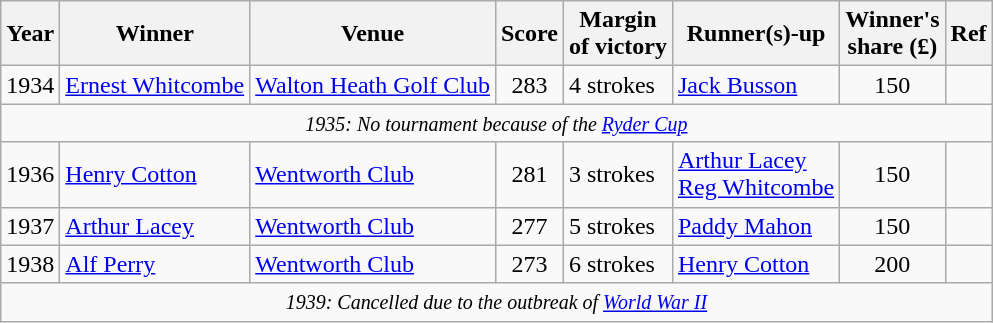<table class=wikitable>
<tr>
<th>Year</th>
<th>Winner</th>
<th>Venue</th>
<th>Score</th>
<th>Margin<br>of victory</th>
<th>Runner(s)-up</th>
<th>Winner's<br>share (£)</th>
<th>Ref</th>
</tr>
<tr>
<td align=center>1934</td>
<td> <a href='#'>Ernest Whitcombe</a></td>
<td><a href='#'>Walton Heath Golf Club</a></td>
<td align=center>283</td>
<td>4 strokes</td>
<td> <a href='#'>Jack Busson</a></td>
<td align=center>150</td>
<td></td>
</tr>
<tr>
<td colspan=9 align=center><small><em>1935: No tournament because of the <a href='#'>Ryder Cup</a></em></small></td>
</tr>
<tr>
<td align=center>1936</td>
<td> <a href='#'>Henry Cotton</a></td>
<td><a href='#'>Wentworth Club</a></td>
<td align=center>281</td>
<td>3 strokes</td>
<td> <a href='#'>Arthur Lacey</a><br> <a href='#'>Reg Whitcombe</a></td>
<td align=center>150</td>
<td></td>
</tr>
<tr>
<td align=center>1937</td>
<td> <a href='#'>Arthur Lacey</a></td>
<td><a href='#'>Wentworth Club</a></td>
<td align=center>277</td>
<td>5 strokes</td>
<td> <a href='#'>Paddy Mahon</a></td>
<td align=center>150</td>
<td></td>
</tr>
<tr>
<td align=center>1938</td>
<td> <a href='#'>Alf Perry</a></td>
<td><a href='#'>Wentworth Club</a></td>
<td align=center>273</td>
<td>6 strokes</td>
<td> <a href='#'>Henry Cotton</a></td>
<td align=center>200</td>
<td></td>
</tr>
<tr>
<td colspan=9 align=center><small><em>1939: Cancelled due to the outbreak of <a href='#'>World War II</a></em></small></td>
</tr>
</table>
